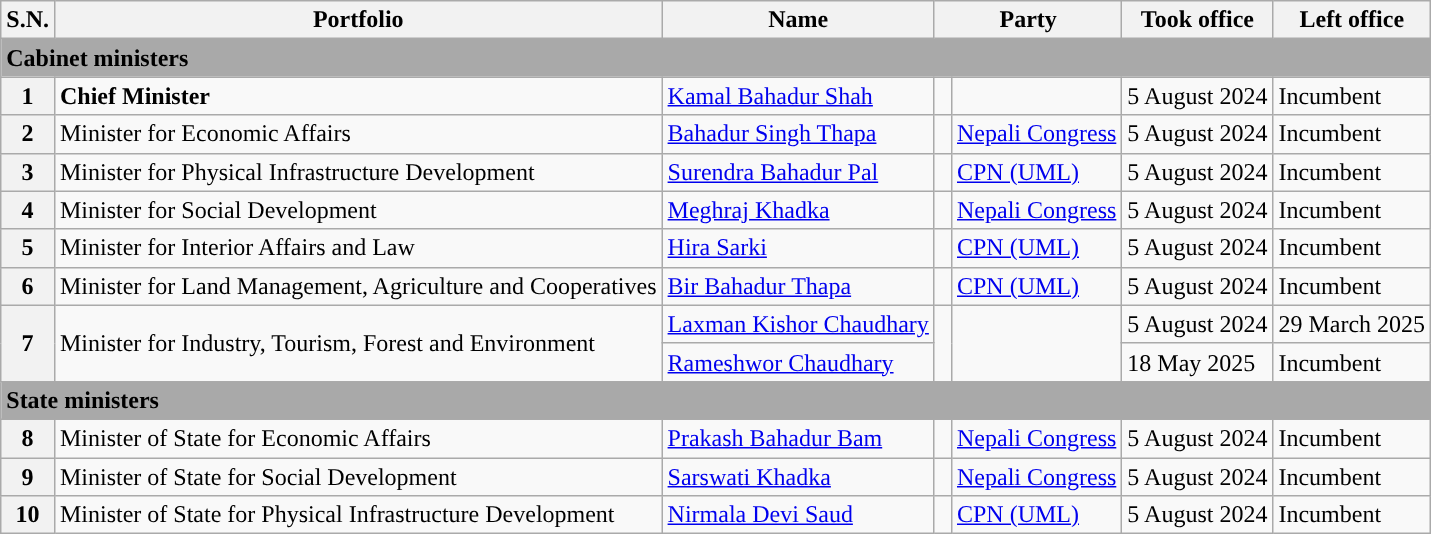<table class="wikitable">
<tr>
<th>S.N.</th>
<th>Portfolio</th>
<th>Name</th>
<th colspan="2">Party</th>
<th>Took office</th>
<th>Left office</th>
</tr>
<tr>
<td colspan="7" bgcolor="darkgrey"><strong>Cabinet ministers</strong></td>
</tr>
<tr>
<th>1</th>
<td><strong>Chief Minister</strong></td>
<td><a href='#'>Kamal Bahadur Shah</a></td>
<td></td>
<td></td>
<td>5 August 2024</td>
<td>Incumbent</td>
</tr>
<tr>
<th>2</th>
<td>Minister for Economic Affairs</td>
<td><a href='#'>Bahadur Singh Thapa</a></td>
<td width="4px"></td>
<td><a href='#'>Nepali Congress</a></td>
<td>5 August 2024</td>
<td>Incumbent</td>
</tr>
<tr>
<th>3</th>
<td>Minister for Physical Infrastructure Development</td>
<td><a href='#'>Surendra Bahadur Pal</a></td>
<td width="4px"></td>
<td><a href='#'>CPN (UML)</a></td>
<td>5 August 2024</td>
<td>Incumbent</td>
</tr>
<tr>
<th>4</th>
<td>Minister for Social Development</td>
<td><a href='#'>Meghraj Khadka</a></td>
<td width="4px"></td>
<td><a href='#'>Nepali Congress</a></td>
<td>5 August 2024</td>
<td>Incumbent</td>
</tr>
<tr>
<th>5</th>
<td>Minister for Interior Affairs and Law</td>
<td><a href='#'>Hira Sarki</a></td>
<td width="4px"></td>
<td><a href='#'>CPN (UML)</a></td>
<td>5 August 2024</td>
<td>Incumbent</td>
</tr>
<tr>
<th>6</th>
<td>Minister for Land Management, Agriculture and Cooperatives</td>
<td><a href='#'>Bir Bahadur Thapa</a></td>
<td width="4px"></td>
<td><a href='#'>CPN (UML)</a></td>
<td>5 August 2024</td>
<td>Incumbent</td>
</tr>
<tr>
<th rowspan="2">7</th>
<td rowspan="2">Minister for Industry, Tourism, Forest and Environment</td>
<td><a href='#'>Laxman Kishor Chaudhary</a></td>
<td rowspan="2"></td>
<td rowspan="2"></td>
<td>5 August 2024</td>
<td>29 March 2025</td>
</tr>
<tr>
<td><a href='#'>Rameshwor Chaudhary</a></td>
<td>18 May 2025</td>
<td>Incumbent</td>
</tr>
<tr>
<td colspan="7" bgcolor="darkgrey"><strong>State ministers</strong></td>
</tr>
<tr>
<th>8</th>
<td>Minister of State for Economic Affairs</td>
<td><a href='#'>Prakash Bahadur Bam</a></td>
<td width="4px"></td>
<td><a href='#'>Nepali Congress</a></td>
<td>5 August 2024</td>
<td>Incumbent</td>
</tr>
<tr>
<th>9</th>
<td>Minister of State for Social Development</td>
<td><a href='#'>Sarswati Khadka</a></td>
<td width="4px"></td>
<td><a href='#'>Nepali Congress</a></td>
<td>5 August 2024</td>
<td>Incumbent</td>
</tr>
<tr>
<th>10</th>
<td>Minister of State for Physical Infrastructure Development</td>
<td><a href='#'>Nirmala Devi Saud</a></td>
<td width="4px"></td>
<td><a href='#'>CPN (UML)</a></td>
<td>5 August 2024</td>
<td>Incumbent</td>
</tr>
</table>
